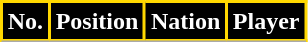<table class="wikitable sortable">
<tr>
<th style="background:#000000; color:white; border:2px solid gold;" scope="col">No.</th>
<th style="background:#000000; color:white; border:2px solid gold;" scope="col">Position</th>
<th style="background:#000000; color:white; border:2px solid gold;" scope="col">Nation</th>
<th style="background:#000000; color:white; border:2px solid gold;" scope="col">Player</th>
</tr>
<tr>
</tr>
</table>
